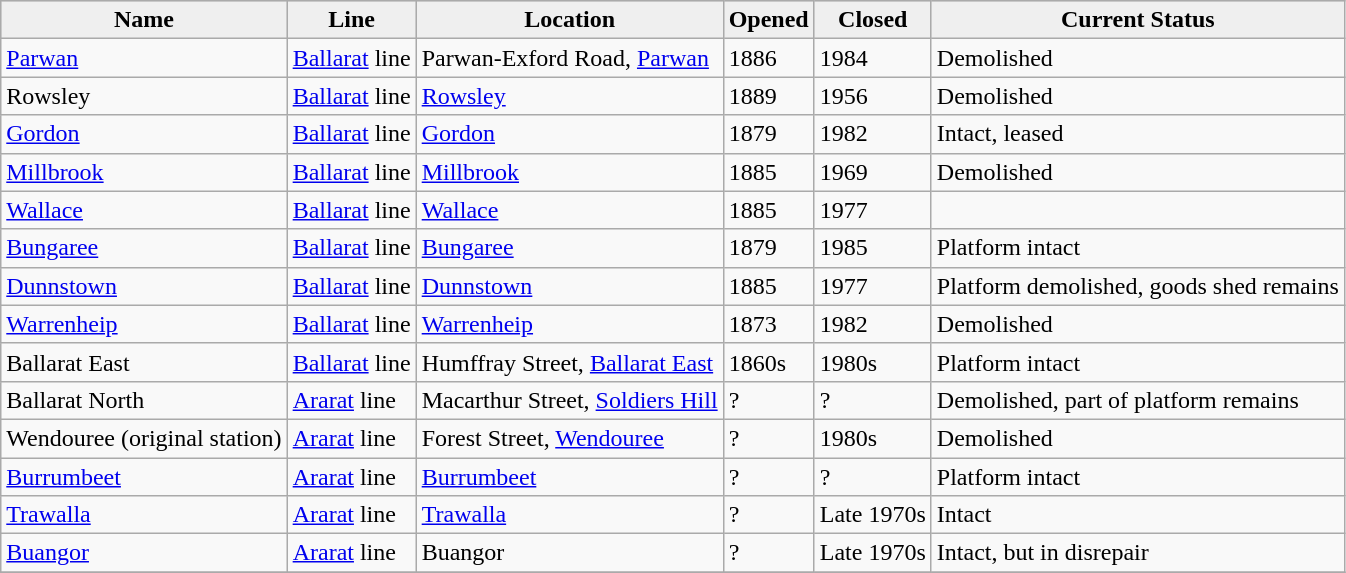<table class="wikitable sortable" style="border:1px solid #aaa; border-collapse:collapse">
<tr bgcolor="#cccccc">
<th style=background:#efefef>Name</th>
<th style=background:#efefef>Line</th>
<th style=background:#efefef>Location</th>
<th style=background:#efefef>Opened</th>
<th style=background:#efefef>Closed</th>
<th style=background:#efefef>Current Status</th>
</tr>
<tr>
<td><a href='#'>Parwan</a></td>
<td><a href='#'>Ballarat</a> line</td>
<td>Parwan-Exford Road, <a href='#'>Parwan</a></td>
<td>1886</td>
<td>1984</td>
<td>Demolished</td>
</tr>
<tr>
<td>Rowsley</td>
<td><a href='#'>Ballarat</a> line</td>
<td><a href='#'>Rowsley</a></td>
<td>1889</td>
<td>1956</td>
<td>Demolished</td>
</tr>
<tr>
<td><a href='#'>Gordon</a></td>
<td><a href='#'>Ballarat</a> line</td>
<td><a href='#'>Gordon</a></td>
<td>1879</td>
<td>1982</td>
<td>Intact, leased</td>
</tr>
<tr>
<td><a href='#'>Millbrook</a></td>
<td><a href='#'>Ballarat</a> line</td>
<td><a href='#'>Millbrook</a></td>
<td>1885</td>
<td>1969</td>
<td>Demolished</td>
</tr>
<tr>
<td><a href='#'>Wallace</a></td>
<td><a href='#'>Ballarat</a> line</td>
<td><a href='#'>Wallace</a></td>
<td>1885</td>
<td>1977</td>
<td></td>
</tr>
<tr>
<td><a href='#'>Bungaree</a></td>
<td><a href='#'>Ballarat</a> line</td>
<td><a href='#'>Bungaree</a></td>
<td>1879</td>
<td>1985</td>
<td>Platform intact</td>
</tr>
<tr>
<td><a href='#'>Dunnstown</a></td>
<td><a href='#'>Ballarat</a> line</td>
<td><a href='#'>Dunnstown</a></td>
<td>1885</td>
<td>1977</td>
<td>Platform demolished, goods shed remains</td>
</tr>
<tr>
<td><a href='#'>Warrenheip</a></td>
<td><a href='#'>Ballarat</a> line</td>
<td><a href='#'>Warrenheip</a></td>
<td>1873</td>
<td>1982</td>
<td>Demolished</td>
</tr>
<tr>
<td>Ballarat East</td>
<td><a href='#'>Ballarat</a> line</td>
<td>Humffray Street, <a href='#'>Ballarat East</a></td>
<td>1860s</td>
<td>1980s</td>
<td>Platform intact</td>
</tr>
<tr>
<td>Ballarat North</td>
<td><a href='#'>Ararat</a> line</td>
<td>Macarthur Street, <a href='#'>Soldiers Hill</a></td>
<td>?</td>
<td>?</td>
<td>Demolished, part of platform remains</td>
</tr>
<tr>
<td>Wendouree (original station)</td>
<td><a href='#'>Ararat</a> line</td>
<td>Forest Street, <a href='#'>Wendouree</a></td>
<td>?</td>
<td>1980s</td>
<td>Demolished</td>
</tr>
<tr>
<td><a href='#'>Burrumbeet</a></td>
<td><a href='#'>Ararat</a> line</td>
<td><a href='#'>Burrumbeet</a></td>
<td>?</td>
<td>?</td>
<td>Platform intact</td>
</tr>
<tr>
<td><a href='#'>Trawalla</a></td>
<td><a href='#'>Ararat</a> line</td>
<td><a href='#'>Trawalla</a></td>
<td>?</td>
<td>Late 1970s</td>
<td>Intact</td>
</tr>
<tr>
<td><a href='#'>Buangor</a></td>
<td><a href='#'>Ararat</a> line</td>
<td>Buangor</td>
<td>?</td>
<td>Late 1970s</td>
<td>Intact, but in disrepair</td>
</tr>
<tr>
</tr>
</table>
